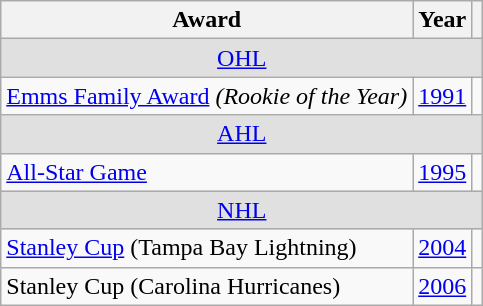<table class="wikitable">
<tr>
<th>Award</th>
<th>Year</th>
<th></th>
</tr>
<tr ALIGN="center" bgcolor="#e0e0e0">
<td colspan="3"><a href='#'>OHL</a></td>
</tr>
<tr>
<td><a href='#'>Emms Family Award</a> <em>(Rookie of the Year)</em></td>
<td><a href='#'>1991</a></td>
<td></td>
</tr>
<tr ALIGN="center" bgcolor="#e0e0e0">
<td colspan="3"><a href='#'>AHL</a></td>
</tr>
<tr>
<td><a href='#'>All-Star Game</a></td>
<td><a href='#'>1995</a></td>
<td></td>
</tr>
<tr ALIGN="center" bgcolor="#e0e0e0">
<td colspan="3"><a href='#'>NHL</a></td>
</tr>
<tr>
<td><a href='#'>Stanley Cup</a> (Tampa Bay Lightning)</td>
<td><a href='#'>2004</a></td>
<td></td>
</tr>
<tr>
<td>Stanley Cup (Carolina Hurricanes)</td>
<td><a href='#'>2006</a></td>
<td></td>
</tr>
</table>
